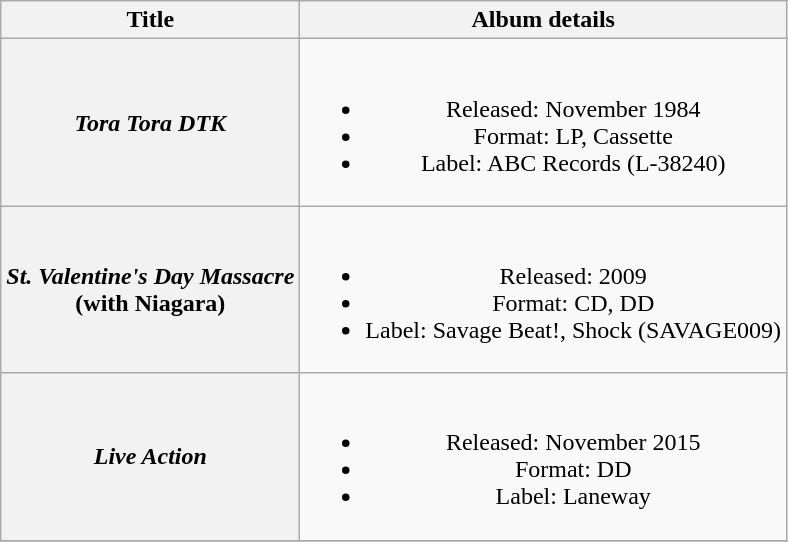<table class="wikitable plainrowheaders" style="text-align:center;" border="1">
<tr>
<th>Title</th>
<th>Album details</th>
</tr>
<tr>
<th scope="row"><em>Tora Tora DTK</em></th>
<td><br><ul><li>Released: November 1984</li><li>Format: LP, Cassette</li><li>Label: ABC Records (L-38240)</li></ul></td>
</tr>
<tr>
<th scope="row"><em>St. Valentine's Day Massacre</em> <br> (with Niagara)</th>
<td><br><ul><li>Released: 2009</li><li>Format: CD, DD</li><li>Label: Savage Beat!, Shock (SAVAGE009)</li></ul></td>
</tr>
<tr>
<th scope="row"><em>Live Action</em></th>
<td><br><ul><li>Released: November 2015</li><li>Format: DD</li><li>Label: Laneway</li></ul></td>
</tr>
<tr>
</tr>
</table>
